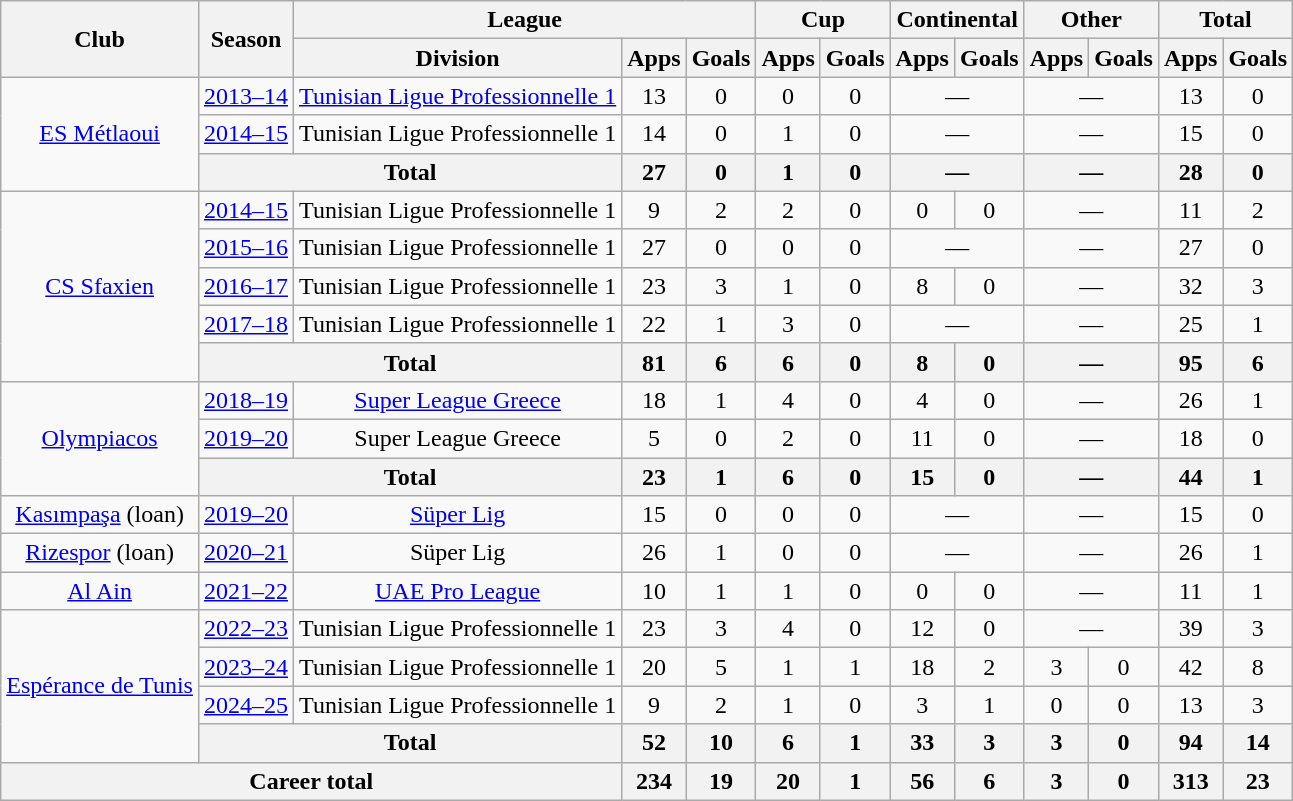<table class="wikitable" style="text-align:center">
<tr>
<th rowspan=2>Club</th>
<th rowspan=2>Season</th>
<th colspan=3>League</th>
<th colspan=2>Cup</th>
<th colspan=2>Continental</th>
<th colspan=2>Other</th>
<th colspan=2>Total</th>
</tr>
<tr>
<th>Division</th>
<th>Apps</th>
<th>Goals</th>
<th>Apps</th>
<th>Goals</th>
<th>Apps</th>
<th>Goals</th>
<th>Apps</th>
<th>Goals</th>
<th>Apps</th>
<th>Goals</th>
</tr>
<tr>
<td rowspan=3><a href='#'>ES Métlaoui</a></td>
<td><a href='#'>2013–14</a></td>
<td><a href='#'>Tunisian Ligue Professionnelle 1</a></td>
<td>13</td>
<td>0</td>
<td>0</td>
<td>0</td>
<td colspan=2>—</td>
<td colspan=2>—</td>
<td>13</td>
<td>0</td>
</tr>
<tr>
<td><a href='#'>2014–15</a></td>
<td>Tunisian Ligue Professionnelle 1</td>
<td>14</td>
<td>0</td>
<td>1</td>
<td>0</td>
<td colspan=2>—</td>
<td colspan=2>—</td>
<td>15</td>
<td>0</td>
</tr>
<tr>
<th colspan=2>Total</th>
<th>27</th>
<th>0</th>
<th>1</th>
<th>0</th>
<th colspan=2>—</th>
<th colspan=2>—</th>
<th>28</th>
<th>0</th>
</tr>
<tr>
<td rowspan=5><a href='#'>CS Sfaxien</a></td>
<td><a href='#'>2014–15</a></td>
<td>Tunisian Ligue Professionnelle 1</td>
<td>9</td>
<td>2</td>
<td>2</td>
<td>0</td>
<td>0</td>
<td>0</td>
<td colspan=2>—</td>
<td>11</td>
<td>2</td>
</tr>
<tr>
<td><a href='#'>2015–16</a></td>
<td>Tunisian Ligue Professionnelle 1</td>
<td>27</td>
<td>0</td>
<td>0</td>
<td>0</td>
<td colspan=2>—</td>
<td colspan=2>—</td>
<td>27</td>
<td>0</td>
</tr>
<tr>
<td><a href='#'>2016–17</a></td>
<td>Tunisian Ligue Professionnelle 1</td>
<td>23</td>
<td>3</td>
<td>1</td>
<td>0</td>
<td>8</td>
<td>0</td>
<td colspan=2>—</td>
<td>32</td>
<td>3</td>
</tr>
<tr>
<td><a href='#'>2017–18</a></td>
<td>Tunisian Ligue Professionnelle 1</td>
<td>22</td>
<td>1</td>
<td>3</td>
<td>0</td>
<td colspan=2>—</td>
<td colspan=2>—</td>
<td>25</td>
<td>1</td>
</tr>
<tr>
<th colspan=2>Total</th>
<th>81</th>
<th>6</th>
<th>6</th>
<th>0</th>
<th>8</th>
<th>0</th>
<th colspan=2>—</th>
<th>95</th>
<th>6</th>
</tr>
<tr>
<td rowspan=3><a href='#'>Olympiacos</a></td>
<td><a href='#'>2018–19</a></td>
<td><a href='#'>Super League Greece</a></td>
<td>18</td>
<td>1</td>
<td>4</td>
<td>0</td>
<td>4</td>
<td>0</td>
<td colspan=2>—</td>
<td>26</td>
<td>1</td>
</tr>
<tr>
<td><a href='#'>2019–20</a></td>
<td>Super League Greece</td>
<td>5</td>
<td>0</td>
<td>2</td>
<td>0</td>
<td>11</td>
<td>0</td>
<td colspan=2>—</td>
<td>18</td>
<td>0</td>
</tr>
<tr>
<th colspan=2>Total</th>
<th>23</th>
<th>1</th>
<th>6</th>
<th>0</th>
<th>15</th>
<th>0</th>
<th colspan=2>—</th>
<th>44</th>
<th>1</th>
</tr>
<tr>
<td><a href='#'>Kasımpaşa</a> (loan)</td>
<td><a href='#'>2019–20</a></td>
<td><a href='#'>Süper Lig</a></td>
<td>15</td>
<td>0</td>
<td>0</td>
<td>0</td>
<td colspan=2>—</td>
<td colspan=2>—</td>
<td>15</td>
<td>0</td>
</tr>
<tr>
<td><a href='#'>Rizespor</a> (loan)</td>
<td><a href='#'>2020–21</a></td>
<td>Süper Lig</td>
<td>26</td>
<td>1</td>
<td>0</td>
<td>0</td>
<td colspan=2>—</td>
<td colspan=2>—</td>
<td>26</td>
<td>1</td>
</tr>
<tr>
<td><a href='#'>Al Ain</a></td>
<td><a href='#'>2021–22</a></td>
<td><a href='#'>UAE Pro League</a></td>
<td>10</td>
<td>1</td>
<td>1</td>
<td>0</td>
<td>0</td>
<td>0</td>
<td colspan=2>—</td>
<td>11</td>
<td>1</td>
</tr>
<tr>
<td rowspan=4><a href='#'>Espérance de Tunis</a></td>
<td><a href='#'>2022–23</a></td>
<td>Tunisian Ligue Professionnelle 1</td>
<td>23</td>
<td>3</td>
<td>4</td>
<td>0</td>
<td>12</td>
<td>0</td>
<td colspan=2>—</td>
<td>39</td>
<td>3</td>
</tr>
<tr>
<td><a href='#'>2023–24</a></td>
<td>Tunisian Ligue Professionnelle 1</td>
<td>20</td>
<td>5</td>
<td>1</td>
<td>1</td>
<td>18</td>
<td>2</td>
<td>3</td>
<td>0</td>
<td>42</td>
<td>8</td>
</tr>
<tr>
<td><a href='#'>2024–25</a></td>
<td>Tunisian Ligue Professionnelle 1</td>
<td>9</td>
<td>2</td>
<td>1</td>
<td>0</td>
<td>3</td>
<td>1</td>
<td>0</td>
<td>0</td>
<td>13</td>
<td>3</td>
</tr>
<tr>
<th colspan=2>Total</th>
<th>52</th>
<th>10</th>
<th>6</th>
<th>1</th>
<th>33</th>
<th>3</th>
<th>3</th>
<th>0</th>
<th>94</th>
<th>14</th>
</tr>
<tr>
<th colspan=3>Career total</th>
<th>234</th>
<th>19</th>
<th>20</th>
<th>1</th>
<th>56</th>
<th>6</th>
<th>3</th>
<th>0</th>
<th>313</th>
<th>23</th>
</tr>
</table>
